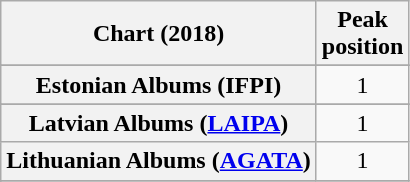<table class="wikitable sortable plainrowheaders" style="text-align:center">
<tr>
<th scope="col">Chart (2018)</th>
<th scope="col">Peak<br> position</th>
</tr>
<tr>
</tr>
<tr>
</tr>
<tr>
</tr>
<tr>
</tr>
<tr>
</tr>
<tr>
</tr>
<tr>
<th scope="row">Estonian Albums (IFPI)</th>
<td>1</td>
</tr>
<tr>
</tr>
<tr>
</tr>
<tr>
</tr>
<tr>
</tr>
<tr>
</tr>
<tr>
<th scope="row">Latvian Albums (<a href='#'>LAIPA</a>)</th>
<td>1</td>
</tr>
<tr>
<th scope="row">Lithuanian Albums (<a href='#'>AGATA</a>)</th>
<td>1</td>
</tr>
<tr>
</tr>
<tr>
</tr>
<tr>
</tr>
<tr>
</tr>
<tr>
</tr>
<tr>
</tr>
<tr>
</tr>
</table>
